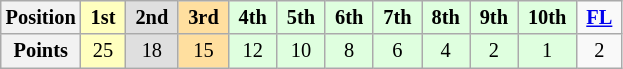<table class="wikitable" style="font-size:85%; text-align:center">
<tr>
<th>Position</th>
<td style="background:#ffffbf;"> <strong>1st</strong> </td>
<td style="background:#dfdfdf;"> <strong>2nd</strong> </td>
<td style="background:#ffdf9f;"> <strong>3rd</strong> </td>
<td style="background:#dfffdf;"> <strong>4th</strong> </td>
<td style="background:#dfffdf;"> <strong>5th</strong> </td>
<td style="background:#dfffdf;"> <strong>6th</strong> </td>
<td style="background:#dfffdf;"> <strong>7th</strong> </td>
<td style="background:#dfffdf;"> <strong>8th</strong> </td>
<td style="background:#dfffdf;"> <strong>9th</strong> </td>
<td style="background:#dfffdf;"> <strong>10th</strong> </td>
<td> <strong><a href='#'>FL</a></strong> </td>
</tr>
<tr>
<th>Points</th>
<td style="background:#ffffbf;">25</td>
<td style="background:#dfdfdf;">18</td>
<td style="background:#ffdf9f;">15</td>
<td style="background:#dfffdf;">12</td>
<td style="background:#dfffdf;">10</td>
<td style="background:#dfffdf;">8</td>
<td style="background:#dfffdf;">6</td>
<td style="background:#dfffdf;">4</td>
<td style="background:#dfffdf;">2</td>
<td style="background:#dfffdf;">1</td>
<td>2</td>
</tr>
</table>
